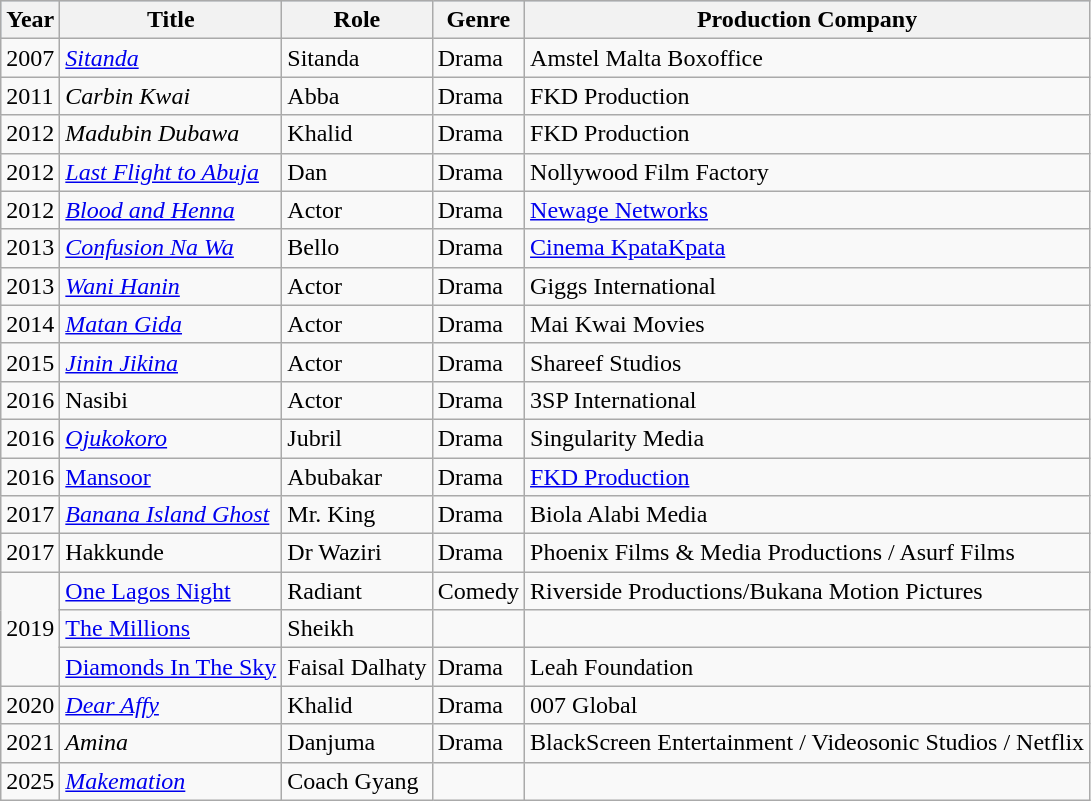<table class="wikitable sortable">
<tr style="background:#b0c4de; text-align:center;">
<th>Year</th>
<th>Title</th>
<th>Role</th>
<th>Genre</th>
<th>Production Company</th>
</tr>
<tr>
<td>2007</td>
<td><em><a href='#'>Sitanda</a></em></td>
<td>Sitanda</td>
<td>Drama</td>
<td>Amstel Malta Boxoffice</td>
</tr>
<tr>
<td>2011</td>
<td><em>Carbin Kwai</em></td>
<td>Abba</td>
<td>Drama</td>
<td>FKD Production</td>
</tr>
<tr>
<td>2012</td>
<td><em>Madubin Dubawa</em></td>
<td>Khalid</td>
<td>Drama</td>
<td>FKD Production</td>
</tr>
<tr>
<td>2012</td>
<td><em><a href='#'>Last Flight to Abuja</a></em></td>
<td>Dan</td>
<td>Drama</td>
<td>Nollywood Film Factory</td>
</tr>
<tr>
<td>2012</td>
<td><em><a href='#'>Blood and Henna</a></em></td>
<td>Actor</td>
<td>Drama</td>
<td><a href='#'>Newage Networks</a></td>
</tr>
<tr>
<td>2013</td>
<td><em><a href='#'>Confusion Na Wa</a></em></td>
<td>Bello</td>
<td>Drama</td>
<td><a href='#'>Cinema KpataKpata</a></td>
</tr>
<tr>
<td>2013</td>
<td><em><a href='#'>Wani Hanin</a></em></td>
<td>Actor</td>
<td>Drama</td>
<td>Giggs International</td>
</tr>
<tr>
<td>2014</td>
<td><em><a href='#'>Matan Gida</a></em></td>
<td>Actor</td>
<td>Drama</td>
<td>Mai Kwai Movies</td>
</tr>
<tr>
<td>2015</td>
<td><em><a href='#'>Jinin Jikina</a></em></td>
<td>Actor</td>
<td>Drama</td>
<td>Shareef Studios</td>
</tr>
<tr>
<td>2016</td>
<td>Nasibi</td>
<td>Actor</td>
<td>Drama</td>
<td>3SP International</td>
</tr>
<tr>
<td>2016</td>
<td><em><a href='#'>Ojukokoro</a></em></td>
<td>Jubril</td>
<td>Drama</td>
<td>Singularity Media</td>
</tr>
<tr>
<td>2016</td>
<td><a href='#'>Mansoor</a></td>
<td>Abubakar</td>
<td>Drama</td>
<td><a href='#'>FKD Production</a></td>
</tr>
<tr>
<td>2017</td>
<td><em><a href='#'>Banana Island Ghost</a></em></td>
<td>Mr. King</td>
<td>Drama</td>
<td>Biola Alabi Media</td>
</tr>
<tr>
<td>2017</td>
<td>Hakkunde</td>
<td>Dr Waziri</td>
<td>Drama</td>
<td>Phoenix Films & Media Productions / Asurf Films</td>
</tr>
<tr>
<td rowspan="3">2019</td>
<td><a href='#'>One Lagos Night</a></td>
<td>Radiant</td>
<td>Comedy</td>
<td>Riverside Productions/Bukana Motion Pictures</td>
</tr>
<tr>
<td><a href='#'>The Millions</a></td>
<td>Sheikh</td>
<td></td>
<td></td>
</tr>
<tr>
<td><a href='#'>Diamonds In The Sky</a></td>
<td>Faisal Dalhaty</td>
<td>Drama</td>
<td>Leah Foundation</td>
</tr>
<tr>
<td>2020</td>
<td><em><a href='#'>Dear Affy</a></em></td>
<td>Khalid</td>
<td>Drama</td>
<td>007 Global</td>
</tr>
<tr>
<td>2021</td>
<td><em>Amina</em></td>
<td>Danjuma</td>
<td>Drama</td>
<td>BlackScreen Entertainment / Videosonic Studios / Netflix</td>
</tr>
<tr>
<td>2025</td>
<td><em><a href='#'>Makemation</a></em></td>
<td>Coach Gyang</td>
<td></td>
<td></td>
</tr>
</table>
